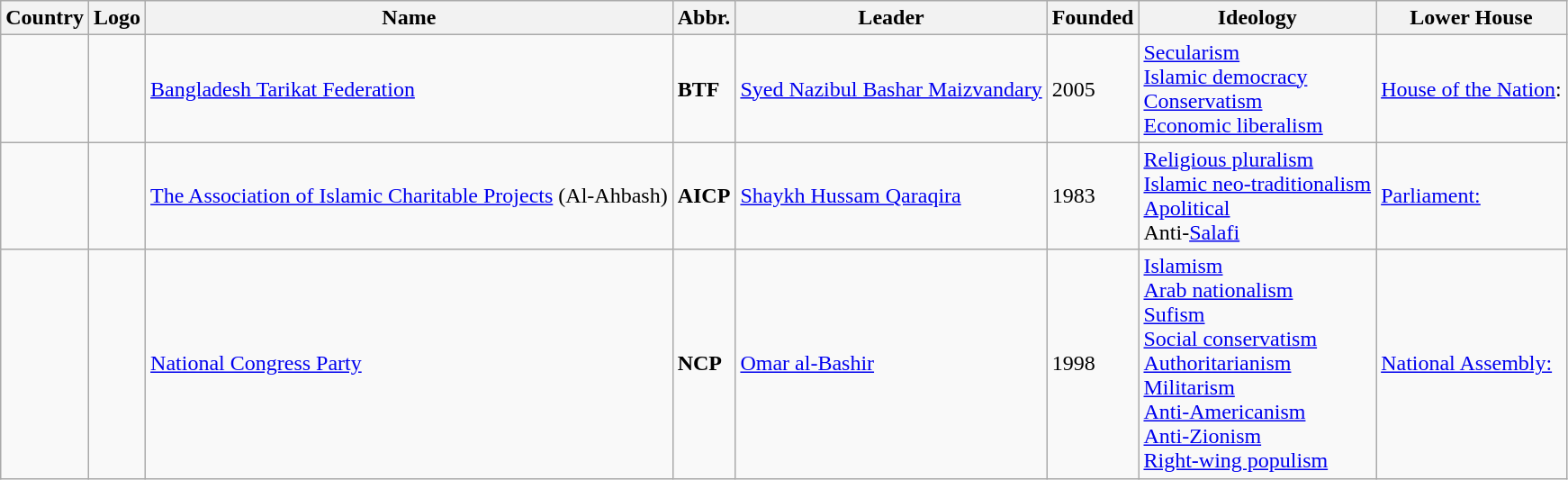<table class="wikitable sortable">
<tr>
<th>Country</th>
<th>Logo</th>
<th>Name</th>
<th>Abbr.</th>
<th>Leader</th>
<th>Founded</th>
<th>Ideology</th>
<th>Lower House</th>
</tr>
<tr>
<td></td>
<td></td>
<td><a href='#'>Bangladesh Tarikat Federation</a><br></td>
<td><strong>BTF</strong></td>
<td><a href='#'>Syed Nazibul Bashar Maizvandary</a></td>
<td>2005</td>
<td><a href='#'>Secularism</a><br><a href='#'>Islamic democracy</a><br><a href='#'>Conservatism</a><br><a href='#'>Economic liberalism</a></td>
<td><a href='#'>House of the Nation</a>:</td>
</tr>
<tr>
<td></td>
<td></td>
<td><a href='#'>The Association of Islamic Charitable Projects</a> (Al-Ahbash)<br></td>
<td><strong>AICP</strong></td>
<td><a href='#'>Shaykh Hussam Qaraqira</a></td>
<td>1983</td>
<td><a href='#'>Religious pluralism</a><br><a href='#'>Islamic neo-traditionalism</a><br><a href='#'>Apolitical</a><br>Anti-<a href='#'>Salafi</a></td>
<td><a href='#'>Parliament:</a></td>
</tr>
<tr>
<td></td>
<td></td>
<td><a href='#'>National Congress Party</a><br></td>
<td><strong>NCP</strong></td>
<td><a href='#'>Omar al-Bashir</a></td>
<td>1998</td>
<td><a href='#'>Islamism</a><br><a href='#'>Arab nationalism</a><br><a href='#'>Sufism</a><br><a href='#'>Social conservatism</a><br><a href='#'>Authoritarianism</a><br><a href='#'>Militarism</a><br><a href='#'>Anti-Americanism</a><br><a href='#'>Anti-Zionism</a><br><a href='#'>Right-wing populism</a></td>
<td><a href='#'>National Assembly:</a></td>
</tr>
</table>
